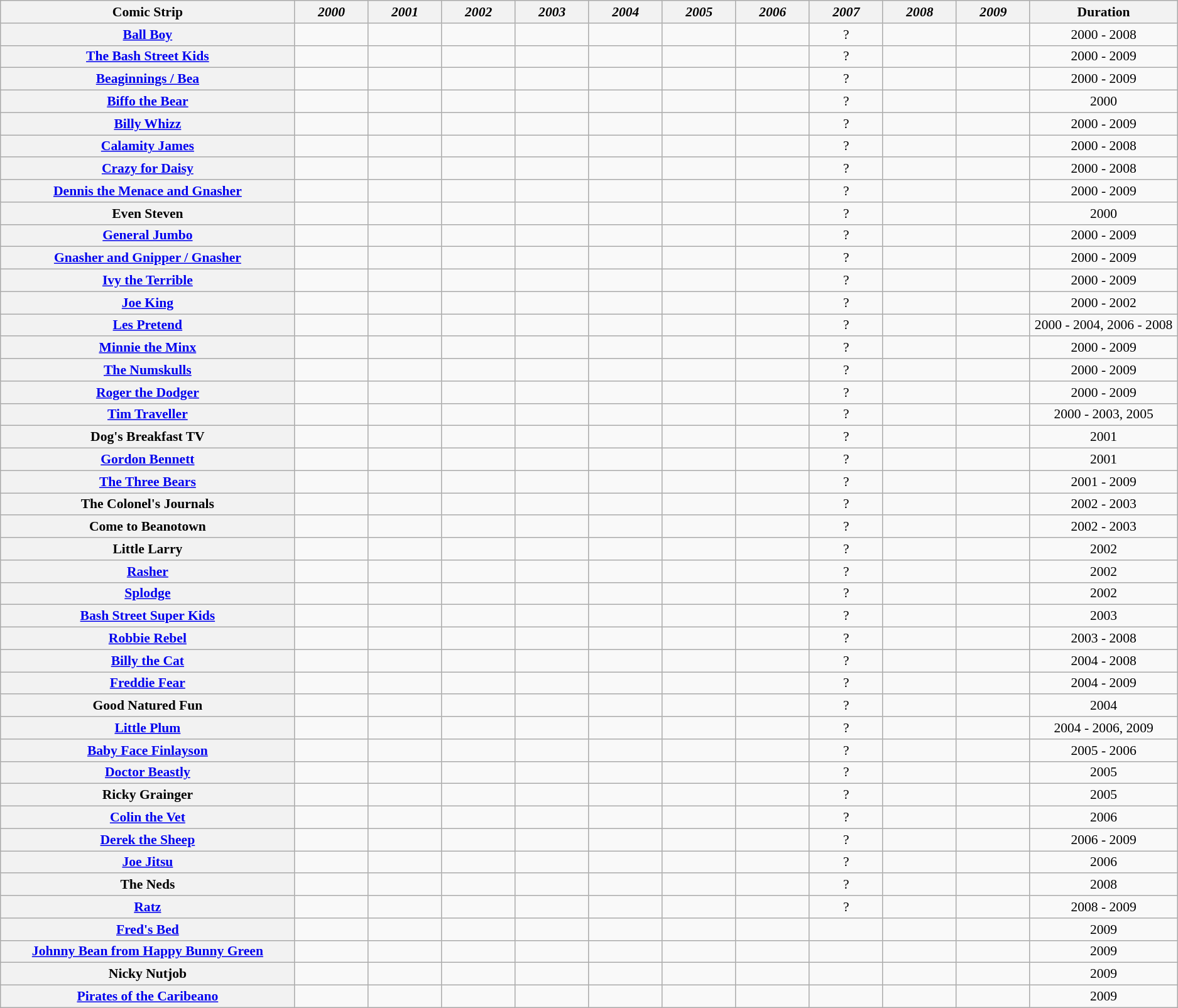<table class="wikitable unsortable" style="text-align:center;font-size:90%;">
<tr>
<th width="20%">Comic Strip</th>
<th width="5%"><em>2000</em></th>
<th width="5%"><em>2001</em></th>
<th width="5%"><em>2002</em></th>
<th width="5%"><em>2003</em></th>
<th width="5%"><em>2004</em></th>
<th width="5%"><em>2005</em></th>
<th width="5%"><em>2006</em></th>
<th width="5%"><em>2007</em></th>
<th width="5%"><em>2008</em></th>
<th width="5%"><em>2009</em></th>
<th width="10%">Duration</th>
</tr>
<tr>
<th><a href='#'>Ball Boy</a></th>
<td></td>
<td></td>
<td></td>
<td></td>
<td></td>
<td></td>
<td></td>
<td>?</td>
<td></td>
<td></td>
<td>2000 - 2008</td>
</tr>
<tr>
<th><a href='#'>The Bash Street Kids</a></th>
<td></td>
<td></td>
<td></td>
<td></td>
<td></td>
<td></td>
<td></td>
<td>?</td>
<td></td>
<td></td>
<td>2000 - 2009</td>
</tr>
<tr>
<th><a href='#'>Beaginnings / Bea</a></th>
<td></td>
<td></td>
<td></td>
<td></td>
<td></td>
<td></td>
<td></td>
<td>?</td>
<td></td>
<td></td>
<td>2000 - 2009</td>
</tr>
<tr>
<th><a href='#'>Biffo the Bear</a></th>
<td></td>
<td></td>
<td></td>
<td></td>
<td></td>
<td></td>
<td></td>
<td>?</td>
<td></td>
<td></td>
<td>2000</td>
</tr>
<tr>
<th><a href='#'>Billy Whizz</a></th>
<td></td>
<td></td>
<td></td>
<td></td>
<td></td>
<td></td>
<td></td>
<td>?</td>
<td></td>
<td></td>
<td>2000 - 2009</td>
</tr>
<tr>
<th><a href='#'>Calamity James</a></th>
<td></td>
<td></td>
<td></td>
<td></td>
<td></td>
<td></td>
<td></td>
<td>?</td>
<td></td>
<td></td>
<td>2000 - 2008</td>
</tr>
<tr>
<th><a href='#'>Crazy for Daisy</a></th>
<td></td>
<td></td>
<td></td>
<td></td>
<td></td>
<td></td>
<td></td>
<td>?</td>
<td></td>
<td></td>
<td>2000 - 2008</td>
</tr>
<tr>
<th><a href='#'>Dennis the Menace and Gnasher</a></th>
<td></td>
<td></td>
<td></td>
<td></td>
<td></td>
<td></td>
<td></td>
<td>?</td>
<td></td>
<td></td>
<td>2000 - 2009</td>
</tr>
<tr>
<th>Even Steven</th>
<td></td>
<td></td>
<td></td>
<td></td>
<td></td>
<td></td>
<td></td>
<td>?</td>
<td></td>
<td></td>
<td>2000</td>
</tr>
<tr>
<th><a href='#'>General Jumbo</a></th>
<td></td>
<td></td>
<td></td>
<td></td>
<td></td>
<td></td>
<td></td>
<td>?</td>
<td></td>
<td></td>
<td>2000 - 2009</td>
</tr>
<tr>
<th><a href='#'>Gnasher and Gnipper / Gnasher</a></th>
<td></td>
<td></td>
<td></td>
<td></td>
<td></td>
<td></td>
<td></td>
<td>?</td>
<td></td>
<td></td>
<td>2000 - 2009</td>
</tr>
<tr>
<th><a href='#'>Ivy the Terrible</a></th>
<td></td>
<td></td>
<td></td>
<td></td>
<td></td>
<td></td>
<td></td>
<td>?</td>
<td></td>
<td></td>
<td>2000 - 2009</td>
</tr>
<tr>
<th><a href='#'>Joe King</a></th>
<td></td>
<td></td>
<td></td>
<td></td>
<td></td>
<td></td>
<td></td>
<td>?</td>
<td></td>
<td></td>
<td>2000 - 2002</td>
</tr>
<tr>
<th><a href='#'>Les Pretend</a></th>
<td></td>
<td></td>
<td></td>
<td></td>
<td></td>
<td></td>
<td></td>
<td>?</td>
<td></td>
<td></td>
<td>2000 - 2004, 2006 - 2008</td>
</tr>
<tr>
<th><a href='#'>Minnie the Minx</a></th>
<td></td>
<td></td>
<td></td>
<td></td>
<td></td>
<td></td>
<td></td>
<td>?</td>
<td></td>
<td></td>
<td>2000 - 2009</td>
</tr>
<tr>
<th><a href='#'>The Numskulls</a></th>
<td></td>
<td></td>
<td></td>
<td></td>
<td></td>
<td></td>
<td></td>
<td>?</td>
<td></td>
<td></td>
<td>2000 - 2009</td>
</tr>
<tr>
<th><a href='#'>Roger the Dodger</a></th>
<td></td>
<td></td>
<td></td>
<td></td>
<td></td>
<td></td>
<td></td>
<td>?</td>
<td></td>
<td></td>
<td>2000 - 2009</td>
</tr>
<tr>
<th><a href='#'>Tim Traveller</a></th>
<td></td>
<td></td>
<td></td>
<td></td>
<td></td>
<td></td>
<td></td>
<td>?</td>
<td></td>
<td></td>
<td>2000 - 2003, 2005</td>
</tr>
<tr>
<th>Dog's Breakfast TV</th>
<td></td>
<td></td>
<td></td>
<td></td>
<td></td>
<td></td>
<td></td>
<td>?</td>
<td></td>
<td></td>
<td>2001</td>
</tr>
<tr>
<th><a href='#'>Gordon Bennett</a></th>
<td></td>
<td></td>
<td></td>
<td></td>
<td></td>
<td></td>
<td></td>
<td>?</td>
<td></td>
<td></td>
<td>2001</td>
</tr>
<tr>
<th><a href='#'>The Three Bears</a></th>
<td></td>
<td></td>
<td></td>
<td></td>
<td></td>
<td></td>
<td></td>
<td>?</td>
<td></td>
<td></td>
<td>2001 - 2009</td>
</tr>
<tr>
<th>The Colonel's Journals</th>
<td></td>
<td></td>
<td></td>
<td></td>
<td></td>
<td></td>
<td></td>
<td>?</td>
<td></td>
<td></td>
<td>2002 - 2003</td>
</tr>
<tr>
<th>Come to Beanotown</th>
<td></td>
<td></td>
<td></td>
<td></td>
<td></td>
<td></td>
<td></td>
<td>?</td>
<td></td>
<td></td>
<td>2002 - 2003</td>
</tr>
<tr>
<th>Little Larry</th>
<td></td>
<td></td>
<td></td>
<td></td>
<td></td>
<td></td>
<td></td>
<td>?</td>
<td></td>
<td></td>
<td>2002</td>
</tr>
<tr>
<th><a href='#'>Rasher</a></th>
<td></td>
<td></td>
<td></td>
<td></td>
<td></td>
<td></td>
<td></td>
<td>?</td>
<td></td>
<td></td>
<td>2002</td>
</tr>
<tr>
<th><a href='#'>Splodge</a></th>
<td></td>
<td></td>
<td></td>
<td></td>
<td></td>
<td></td>
<td></td>
<td>?</td>
<td></td>
<td></td>
<td>2002</td>
</tr>
<tr>
<th><a href='#'>Bash Street Super Kids</a></th>
<td></td>
<td></td>
<td></td>
<td></td>
<td></td>
<td></td>
<td></td>
<td>?</td>
<td></td>
<td></td>
<td>2003</td>
</tr>
<tr>
<th><a href='#'>Robbie Rebel</a></th>
<td></td>
<td></td>
<td></td>
<td></td>
<td></td>
<td></td>
<td></td>
<td>?</td>
<td></td>
<td></td>
<td>2003 - 2008</td>
</tr>
<tr>
<th><a href='#'>Billy the Cat</a></th>
<td></td>
<td></td>
<td></td>
<td></td>
<td></td>
<td></td>
<td></td>
<td>?</td>
<td></td>
<td></td>
<td>2004 - 2008</td>
</tr>
<tr>
<th><a href='#'>Freddie Fear</a></th>
<td></td>
<td></td>
<td></td>
<td></td>
<td></td>
<td></td>
<td></td>
<td>?</td>
<td></td>
<td></td>
<td>2004 - 2009</td>
</tr>
<tr>
<th>Good Natured Fun</th>
<td></td>
<td></td>
<td></td>
<td></td>
<td></td>
<td></td>
<td></td>
<td>?</td>
<td></td>
<td></td>
<td>2004</td>
</tr>
<tr>
<th><a href='#'>Little Plum</a></th>
<td></td>
<td></td>
<td></td>
<td></td>
<td></td>
<td></td>
<td></td>
<td>?</td>
<td></td>
<td></td>
<td>2004 - 2006, 2009</td>
</tr>
<tr>
<th><a href='#'>Baby Face Finlayson</a></th>
<td></td>
<td></td>
<td></td>
<td></td>
<td></td>
<td></td>
<td></td>
<td>?</td>
<td></td>
<td></td>
<td>2005 - 2006</td>
</tr>
<tr>
<th><a href='#'>Doctor Beastly</a></th>
<td></td>
<td></td>
<td></td>
<td></td>
<td></td>
<td></td>
<td></td>
<td>?</td>
<td></td>
<td></td>
<td>2005</td>
</tr>
<tr>
<th>Ricky Grainger</th>
<td></td>
<td></td>
<td></td>
<td></td>
<td></td>
<td></td>
<td></td>
<td>?</td>
<td></td>
<td></td>
<td>2005</td>
</tr>
<tr>
<th><a href='#'>Colin the Vet</a></th>
<td></td>
<td></td>
<td></td>
<td></td>
<td></td>
<td></td>
<td></td>
<td>?</td>
<td></td>
<td></td>
<td>2006</td>
</tr>
<tr>
<th><a href='#'>Derek the Sheep</a></th>
<td></td>
<td></td>
<td></td>
<td></td>
<td></td>
<td></td>
<td></td>
<td>?</td>
<td></td>
<td></td>
<td>2006 - 2009</td>
</tr>
<tr>
<th><a href='#'>Joe Jitsu</a></th>
<td></td>
<td></td>
<td></td>
<td></td>
<td></td>
<td></td>
<td></td>
<td>?</td>
<td></td>
<td></td>
<td>2006</td>
</tr>
<tr>
<th>The Neds</th>
<td></td>
<td></td>
<td></td>
<td></td>
<td></td>
<td></td>
<td></td>
<td>?</td>
<td></td>
<td></td>
<td>2008</td>
</tr>
<tr>
<th><a href='#'>Ratz</a></th>
<td></td>
<td></td>
<td></td>
<td></td>
<td></td>
<td></td>
<td></td>
<td>?</td>
<td></td>
<td></td>
<td>2008 - 2009</td>
</tr>
<tr>
<th><a href='#'>Fred's Bed</a></th>
<td></td>
<td></td>
<td></td>
<td></td>
<td></td>
<td></td>
<td></td>
<td></td>
<td></td>
<td></td>
<td>2009</td>
</tr>
<tr>
<th><a href='#'>Johnny Bean from Happy Bunny Green</a></th>
<td></td>
<td></td>
<td></td>
<td></td>
<td></td>
<td></td>
<td></td>
<td></td>
<td></td>
<td></td>
<td>2009</td>
</tr>
<tr>
<th>Nicky Nutjob</th>
<td></td>
<td></td>
<td></td>
<td></td>
<td></td>
<td></td>
<td></td>
<td></td>
<td></td>
<td></td>
<td>2009</td>
</tr>
<tr>
<th><a href='#'>Pirates of the Caribeano</a></th>
<td></td>
<td></td>
<td></td>
<td></td>
<td></td>
<td></td>
<td></td>
<td></td>
<td></td>
<td></td>
<td>2009</td>
</tr>
</table>
